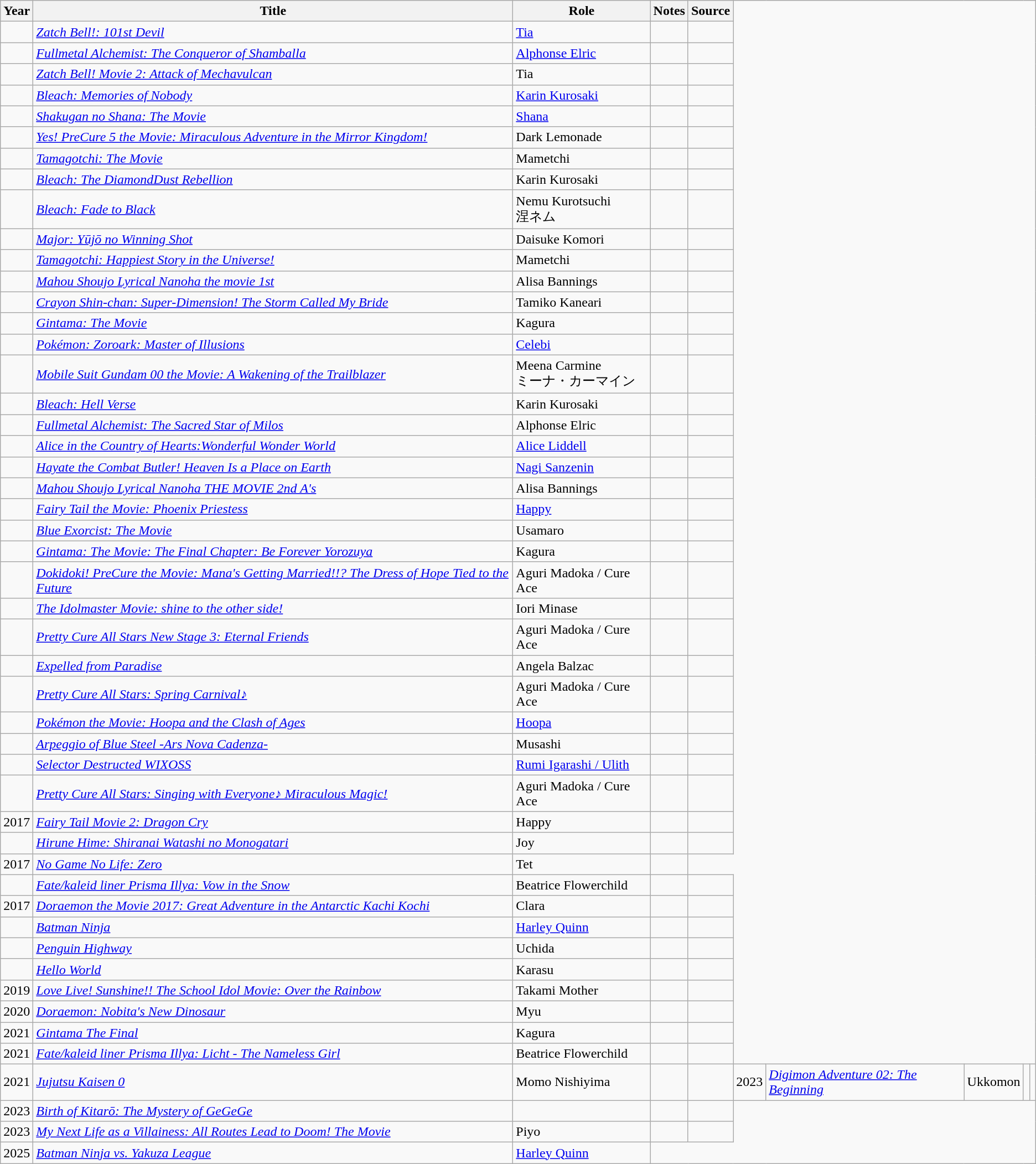<table class="wikitable sortable plainrowheaders">
<tr>
<th>Year</th>
<th>Title</th>
<th>Role</th>
<th class="unsortable">Notes</th>
<th class="unsortable">Source</th>
</tr>
<tr>
<td></td>
<td><em><a href='#'>Zatch Bell!: 101st Devil</a></em></td>
<td><a href='#'>Tia</a></td>
<td></td>
<td></td>
</tr>
<tr>
<td></td>
<td><em><a href='#'>Fullmetal Alchemist: The Conqueror of Shamballa</a></em></td>
<td><a href='#'>Alphonse Elric</a></td>
<td></td>
<td></td>
</tr>
<tr>
<td></td>
<td><em><a href='#'>Zatch Bell! Movie 2: Attack of Mechavulcan</a></em></td>
<td>Tia</td>
<td></td>
<td></td>
</tr>
<tr>
<td></td>
<td><em><a href='#'>Bleach: Memories of Nobody</a></em></td>
<td><a href='#'>Karin Kurosaki</a></td>
<td></td>
<td></td>
</tr>
<tr>
<td></td>
<td><em><a href='#'>Shakugan no Shana: The Movie</a></em></td>
<td><a href='#'>Shana</a></td>
<td></td>
<td></td>
</tr>
<tr>
<td></td>
<td><em><a href='#'>Yes! PreCure 5 the Movie: Miraculous Adventure in the Mirror Kingdom!</a></em></td>
<td>Dark Lemonade</td>
<td></td>
<td></td>
</tr>
<tr>
<td></td>
<td><em><a href='#'>Tamagotchi: The Movie</a></em></td>
<td>Mametchi</td>
<td></td>
<td></td>
</tr>
<tr>
<td></td>
<td><em><a href='#'>Bleach: The DiamondDust Rebellion</a></em></td>
<td>Karin Kurosaki</td>
<td></td>
<td></td>
</tr>
<tr>
<td></td>
<td><em><a href='#'>Bleach: Fade to Black</a></em></td>
<td>Nemu Kurotsuchi<br>涅ネム</td>
<td></td>
<td></td>
</tr>
<tr>
<td></td>
<td><em><a href='#'>Major: Yūjō no Winning Shot</a></em></td>
<td>Daisuke Komori</td>
<td></td>
<td></td>
</tr>
<tr>
<td></td>
<td><em><a href='#'>Tamagotchi: Happiest Story in the Universe!</a></em></td>
<td>Mametchi</td>
<td></td>
<td></td>
</tr>
<tr>
<td></td>
<td><em><a href='#'>Mahou Shoujo Lyrical Nanoha the movie 1st</a></em></td>
<td>Alisa Bannings</td>
<td></td>
<td></td>
</tr>
<tr>
<td></td>
<td><em><a href='#'>Crayon Shin-chan: Super-Dimension! The Storm Called My Bride</a></em></td>
<td>Tamiko Kaneari</td>
<td></td>
<td></td>
</tr>
<tr>
<td></td>
<td><em><a href='#'>Gintama: The Movie</a></em></td>
<td>Kagura</td>
<td></td>
<td></td>
</tr>
<tr>
<td></td>
<td><em><a href='#'>Pokémon: Zoroark: Master of Illusions</a> </em></td>
<td><a href='#'>Celebi</a></td>
<td></td>
<td></td>
</tr>
<tr>
<td></td>
<td><em><a href='#'>Mobile Suit Gundam 00 the Movie: A Wakening of the Trailblazer</a></em></td>
<td>Meena Carmine<br>ミーナ・カーマイン</td>
<td></td>
<td></td>
</tr>
<tr>
<td></td>
<td><em><a href='#'>Bleach: Hell Verse</a></em></td>
<td>Karin Kurosaki</td>
<td></td>
<td></td>
</tr>
<tr>
<td></td>
<td><em><a href='#'>Fullmetal Alchemist: The Sacred Star of Milos</a></em></td>
<td>Alphonse Elric</td>
<td></td>
<td></td>
</tr>
<tr>
<td></td>
<td><em><a href='#'>Alice in the Country of Hearts:Wonderful Wonder World</a></em></td>
<td><a href='#'>Alice Liddell</a></td>
<td></td>
<td></td>
</tr>
<tr>
<td></td>
<td><em><a href='#'>Hayate the Combat Butler! Heaven Is a Place on Earth</a></em></td>
<td><a href='#'>Nagi Sanzenin</a></td>
<td></td>
<td></td>
</tr>
<tr>
<td></td>
<td><em><a href='#'>Mahou Shoujo Lyrical Nanoha THE MOVIE 2nd A's</a></em></td>
<td>Alisa Bannings</td>
<td></td>
<td></td>
</tr>
<tr>
<td></td>
<td><em><a href='#'>Fairy Tail the Movie: Phoenix Priestess</a></em></td>
<td><a href='#'>Happy</a></td>
<td></td>
<td></td>
</tr>
<tr>
<td></td>
<td><em><a href='#'>Blue Exorcist: The Movie</a></em></td>
<td>Usamaro</td>
<td></td>
<td></td>
</tr>
<tr>
<td></td>
<td><em><a href='#'>Gintama: The Movie: The Final Chapter: Be Forever Yorozuya</a> </em></td>
<td>Kagura</td>
<td></td>
<td></td>
</tr>
<tr>
<td></td>
<td><em><a href='#'>Dokidoki! PreCure the Movie: Mana's Getting Married!!? The Dress of Hope Tied to the Future</a></em></td>
<td>Aguri Madoka / Cure Ace</td>
<td></td>
<td></td>
</tr>
<tr>
<td></td>
<td><em><a href='#'>The Idolmaster Movie: shine to the other side!</a></em></td>
<td>Iori Minase</td>
<td></td>
<td></td>
</tr>
<tr>
<td></td>
<td><em><a href='#'>Pretty Cure All Stars New Stage 3: Eternal Friends</a></em></td>
<td>Aguri Madoka / Cure Ace</td>
<td></td>
<td></td>
</tr>
<tr>
<td></td>
<td><em><a href='#'>Expelled from Paradise</a></em></td>
<td>Angela Balzac</td>
<td></td>
<td></td>
</tr>
<tr>
<td></td>
<td><em><a href='#'>Pretty Cure All Stars: Spring Carnival♪</a></em></td>
<td>Aguri Madoka / Cure Ace</td>
<td></td>
<td></td>
</tr>
<tr>
<td></td>
<td><em><a href='#'>Pokémon the Movie: Hoopa and the Clash of Ages</a> </em></td>
<td><a href='#'>Hoopa</a></td>
<td></td>
<td></td>
</tr>
<tr>
<td></td>
<td><em><a href='#'>Arpeggio of Blue Steel -Ars Nova Cadenza-</a></em></td>
<td>Musashi</td>
<td></td>
<td></td>
</tr>
<tr>
<td></td>
<td><em><a href='#'>Selector Destructed WIXOSS</a></em></td>
<td><a href='#'>Rumi Igarashi / Ulith</a></td>
<td></td>
<td></td>
</tr>
<tr>
<td></td>
<td><em><a href='#'>Pretty Cure All Stars: Singing with Everyone♪ Miraculous Magic!</a></em></td>
<td>Aguri Madoka / Cure Ace</td>
<td></td>
<td></td>
</tr>
<tr>
<td>2017</td>
<td><a href='#'><em>Fairy Tail Movie 2: Dragon Cry</em></a></td>
<td>Happy</td>
<td></td>
<td></td>
</tr>
<tr>
<td></td>
<td><em><a href='#'>Hirune Hime: Shiranai Watashi no Monogatari</a></em></td>
<td>Joy</td>
<td></td>
<td></td>
</tr>
<tr>
<td>2017</td>
<td><em><a href='#'>No Game No Life: Zero</a></em></td>
<td>Tet</td>
<td></td>
</tr>
<tr>
<td></td>
<td><em><a href='#'>Fate/kaleid liner Prisma Illya: Vow in the Snow</a></em></td>
<td>Beatrice Flowerchild</td>
<td></td>
<td></td>
</tr>
<tr>
<td>2017</td>
<td><em><a href='#'>Doraemon the Movie 2017: Great Adventure in the Antarctic Kachi Kochi</a></em></td>
<td>Clara</td>
<td></td>
<td></td>
</tr>
<tr>
<td></td>
<td><em><a href='#'>Batman Ninja</a></em></td>
<td><a href='#'>Harley Quinn</a></td>
<td></td>
<td></td>
</tr>
<tr>
<td></td>
<td><em><a href='#'>Penguin Highway</a></em></td>
<td>Uchida</td>
<td></td>
<td></td>
</tr>
<tr>
<td></td>
<td><em><a href='#'>Hello World</a></em></td>
<td>Karasu</td>
<td></td>
<td></td>
</tr>
<tr>
<td>2019</td>
<td><em><a href='#'>Love Live! Sunshine!! The School Idol Movie: Over the Rainbow</a></em></td>
<td>Takami Mother</td>
<td></td>
<td></td>
</tr>
<tr>
<td>2020</td>
<td><em><a href='#'>Doraemon: Nobita's New Dinosaur</a></em></td>
<td>Myu</td>
<td></td>
<td></td>
</tr>
<tr>
<td>2021</td>
<td><em><a href='#'>Gintama The Final</a></em></td>
<td>Kagura</td>
<td></td>
<td></td>
</tr>
<tr>
<td>2021</td>
<td><em><a href='#'>Fate/kaleid liner Prisma Illya: Licht - The Nameless Girl</a></em></td>
<td>Beatrice Flowerchild</td>
<td></td>
<td></td>
</tr>
<tr>
<td>2021</td>
<td><em><a href='#'>Jujutsu Kaisen 0</a></em></td>
<td>Momo Nishiyima</td>
<td></td>
<td></td>
<td>2023</td>
<td><em><a href='#'>Digimon Adventure 02: The Beginning</a></em></td>
<td>Ukkomon</td>
<td></td>
<td></td>
</tr>
<tr>
<td>2023</td>
<td><em><a href='#'>Birth of Kitarō: The Mystery of GeGeGe</a></em></td>
<td></td>
<td></td>
<td></td>
</tr>
<tr>
<td>2023</td>
<td><em><a href='#'>My Next Life as a Villainess: All Routes Lead to Doom! The Movie</a></em></td>
<td>Piyo</td>
<td></td>
<td></td>
</tr>
<tr>
<td>2025</td>
<td><em><a href='#'>Batman Ninja vs. Yakuza League</a></em></td>
<td><a href='#'>Harley Quinn</a></td>
</tr>
</table>
